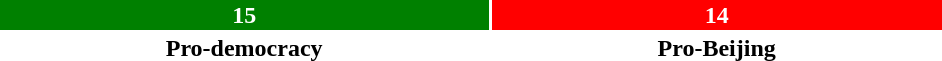<table style="width:50%; text-align:center;">
<tr style="color:white;">
<td style="background:green; width:52%;"><strong>15</strong></td>
<td style="background:red; width:48%;"><strong>14</strong></td>
</tr>
<tr>
<td><span><strong>Pro-democracy</strong></span></td>
<td><span><strong>Pro-Beijing</strong></span></td>
</tr>
</table>
